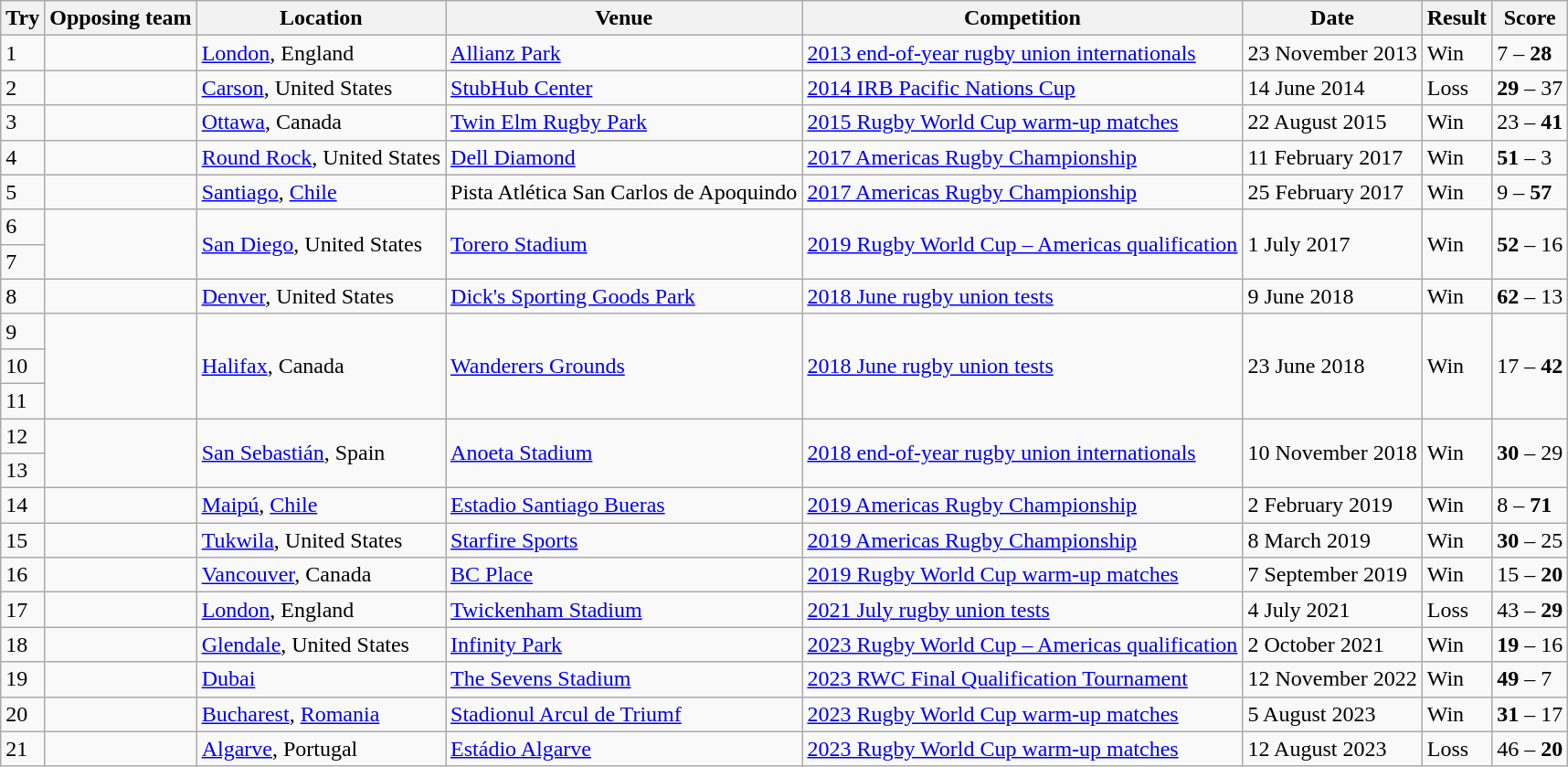<table class="wikitable" style="font-size:100%">
<tr>
<th>Try</th>
<th>Opposing team</th>
<th>Location</th>
<th>Venue</th>
<th>Competition</th>
<th>Date</th>
<th>Result</th>
<th>Score</th>
</tr>
<tr>
<td>1</td>
<td></td>
<td><a href='#'>London</a>, England</td>
<td><a href='#'>Allianz Park</a></td>
<td><a href='#'>2013 end-of-year rugby union internationals</a></td>
<td>23 November 2013</td>
<td>Win</td>
<td>7 – <strong>28</strong></td>
</tr>
<tr>
<td>2</td>
<td></td>
<td><a href='#'>Carson</a>, United States</td>
<td><a href='#'>StubHub Center</a></td>
<td><a href='#'>2014 IRB Pacific Nations Cup</a></td>
<td>14 June 2014</td>
<td>Loss</td>
<td><strong>29</strong> – 37</td>
</tr>
<tr>
<td>3</td>
<td></td>
<td><a href='#'>Ottawa</a>, Canada</td>
<td><a href='#'>Twin Elm Rugby Park</a></td>
<td><a href='#'>2015 Rugby World Cup warm-up matches</a></td>
<td>22 August 2015</td>
<td>Win</td>
<td>23 – <strong>41</strong></td>
</tr>
<tr>
<td>4</td>
<td></td>
<td><a href='#'>Round Rock</a>, United States</td>
<td><a href='#'>Dell Diamond</a></td>
<td><a href='#'>2017 Americas Rugby Championship</a></td>
<td>11 February 2017</td>
<td>Win</td>
<td><strong>51</strong> – 3</td>
</tr>
<tr>
<td>5</td>
<td></td>
<td><a href='#'>Santiago</a>, <a href='#'>Chile</a></td>
<td>Pista Atlética San Carlos de Apoquindo</td>
<td><a href='#'>2017 Americas Rugby Championship</a></td>
<td>25 February 2017</td>
<td>Win</td>
<td>9 – <strong>57</strong></td>
</tr>
<tr>
<td>6</td>
<td rowspan="2"></td>
<td rowspan="2"><a href='#'>San Diego</a>, United States</td>
<td rowspan="2"><a href='#'>Torero Stadium</a></td>
<td rowspan="2"><a href='#'>2019 Rugby World Cup – Americas qualification</a></td>
<td rowspan="2">1 July 2017</td>
<td rowspan="2">Win</td>
<td rowspan="2"><strong>52</strong> – 16</td>
</tr>
<tr>
<td>7</td>
</tr>
<tr>
<td>8</td>
<td></td>
<td><a href='#'>Denver</a>, United States</td>
<td><a href='#'>Dick's Sporting Goods Park</a></td>
<td><a href='#'>2018 June rugby union tests</a></td>
<td>9 June 2018</td>
<td>Win</td>
<td><strong>62</strong> – 13</td>
</tr>
<tr>
<td>9</td>
<td rowspan="3"></td>
<td rowspan="3"><a href='#'>Halifax</a>, Canada</td>
<td rowspan="3"><a href='#'>Wanderers Grounds</a></td>
<td rowspan="3"><a href='#'>2018 June rugby union tests</a></td>
<td rowspan="3">23 June 2018</td>
<td rowspan="3">Win</td>
<td rowspan="3">17 – <strong>42</strong></td>
</tr>
<tr>
<td>10</td>
</tr>
<tr>
<td>11</td>
</tr>
<tr>
<td>12</td>
<td rowspan="2"></td>
<td rowspan="2"><a href='#'>San Sebastián</a>, Spain</td>
<td rowspan="2"><a href='#'>Anoeta Stadium</a></td>
<td rowspan="2"><a href='#'>2018 end-of-year rugby union internationals</a></td>
<td rowspan="2">10 November 2018</td>
<td rowspan="2">Win</td>
<td rowspan="2"><strong>30</strong> – 29</td>
</tr>
<tr>
<td>13</td>
</tr>
<tr>
<td>14</td>
<td></td>
<td><a href='#'>Maipú</a>, <a href='#'>Chile</a></td>
<td><a href='#'>Estadio Santiago Bueras</a></td>
<td><a href='#'>2019 Americas Rugby Championship</a></td>
<td>2 February 2019</td>
<td>Win</td>
<td>8 – <strong>71</strong></td>
</tr>
<tr>
<td>15</td>
<td></td>
<td><a href='#'>Tukwila</a>, United States</td>
<td><a href='#'>Starfire Sports</a></td>
<td><a href='#'>2019 Americas Rugby Championship</a></td>
<td>8 March 2019</td>
<td>Win</td>
<td><strong>30</strong> – 25</td>
</tr>
<tr>
<td>16</td>
<td></td>
<td><a href='#'>Vancouver</a>, Canada</td>
<td><a href='#'>BC Place</a></td>
<td><a href='#'>2019 Rugby World Cup warm-up matches</a></td>
<td>7 September 2019</td>
<td>Win</td>
<td>15 – <strong>20</strong></td>
</tr>
<tr>
<td>17</td>
<td></td>
<td><a href='#'>London</a>, England</td>
<td><a href='#'>Twickenham Stadium</a></td>
<td><a href='#'>2021 July rugby union tests</a></td>
<td>4 July 2021</td>
<td>Loss</td>
<td>43 – <strong>29</strong></td>
</tr>
<tr>
<td>18</td>
<td></td>
<td><a href='#'>Glendale</a>, United States</td>
<td><a href='#'>Infinity Park</a></td>
<td><a href='#'>2023 Rugby World Cup – Americas qualification</a></td>
<td>2 October 2021</td>
<td>Win</td>
<td><strong>19</strong> – 16</td>
</tr>
<tr>
<td>19</td>
<td></td>
<td><a href='#'>Dubai</a></td>
<td><a href='#'>The Sevens Stadium</a></td>
<td><a href='#'>2023 RWC Final Qualification Tournament</a></td>
<td>12 November 2022</td>
<td>Win</td>
<td><strong>49</strong> – 7</td>
</tr>
<tr>
<td>20</td>
<td></td>
<td><a href='#'>Bucharest</a>, <a href='#'>Romania</a></td>
<td><a href='#'>Stadionul Arcul de Triumf</a></td>
<td><a href='#'>2023 Rugby World Cup warm-up matches</a></td>
<td>5 August 2023</td>
<td>Win</td>
<td><strong>31</strong> – 17</td>
</tr>
<tr>
<td>21</td>
<td></td>
<td><a href='#'>Algarve</a>, Portugal</td>
<td><a href='#'>Estádio Algarve</a></td>
<td><a href='#'>2023 Rugby World Cup warm-up matches</a></td>
<td>12 August 2023</td>
<td>Loss</td>
<td>46 – <strong>20</strong></td>
</tr>
</table>
